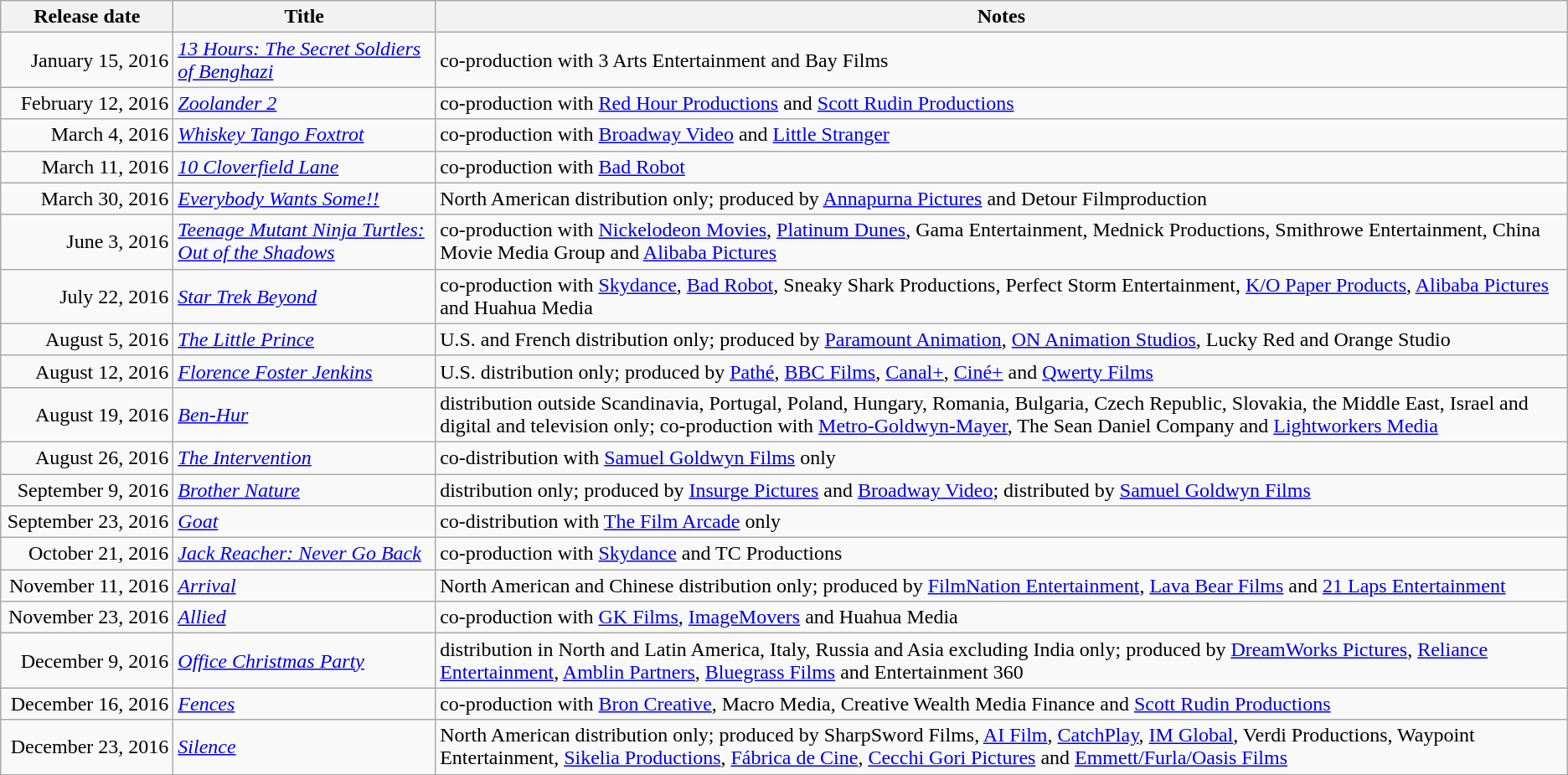<table class="wikitable sortable">
<tr>
<th scope="col" style=width:130px;">Release date</th>
<th>Title</th>
<th>Notes</th>
</tr>
<tr>
<td style="text-align:right;">January 15, 2016</td>
<td><em><a href='#'>13 Hours: The Secret Soldiers of Benghazi</a></em></td>
<td>co-production with 3 Arts Entertainment and Bay Films</td>
</tr>
<tr>
<td style="text-align:right;">February 12, 2016</td>
<td><em><a href='#'>Zoolander 2</a></em></td>
<td>co-production with <a href='#'>Red Hour Productions</a> and <a href='#'>Scott Rudin Productions</a></td>
</tr>
<tr>
<td style="text-align:right;">March 4, 2016</td>
<td><em><a href='#'>Whiskey Tango Foxtrot</a></em></td>
<td>co-production with <a href='#'>Broadway Video</a> and <a href='#'>Little Stranger</a></td>
</tr>
<tr>
<td style="text-align:right;">March 11, 2016</td>
<td><em><a href='#'>10 Cloverfield Lane</a></em></td>
<td>co-production with <a href='#'>Bad Robot</a></td>
</tr>
<tr>
<td style="text-align:right;">March 30, 2016</td>
<td><em><a href='#'>Everybody Wants Some!!</a></em></td>
<td>North American distribution only; produced by <a href='#'>Annapurna Pictures</a> and Detour Filmproduction</td>
</tr>
<tr>
<td style="text-align:right;">June 3, 2016</td>
<td><em><a href='#'>Teenage Mutant Ninja Turtles: Out of the Shadows</a></em></td>
<td>co-production with <a href='#'>Nickelodeon Movies</a>, <a href='#'>Platinum Dunes</a>, Gama Entertainment, Mednick Productions, Smithrowe Entertainment, China Movie Media Group and <a href='#'>Alibaba Pictures</a></td>
</tr>
<tr>
<td style="text-align:right;">July 22, 2016</td>
<td><em><a href='#'>Star Trek Beyond</a></em></td>
<td>co-production with <a href='#'>Skydance</a>, <a href='#'>Bad Robot</a>, Sneaky Shark Productions, Perfect Storm Entertainment, <a href='#'>K/O Paper Products</a>, <a href='#'>Alibaba Pictures</a> and Huahua Media</td>
</tr>
<tr>
<td style="text-align:right;">August 5, 2016</td>
<td><em><a href='#'>The Little Prince</a></em></td>
<td>U.S. and French distribution only; produced by <a href='#'>Paramount Animation</a>, <a href='#'>ON Animation Studios</a>, Lucky Red and Orange Studio</td>
</tr>
<tr>
<td style="text-align:right;">August 12, 2016</td>
<td><em><a href='#'>Florence Foster Jenkins</a></em></td>
<td>U.S. distribution only; produced by <a href='#'>Pathé</a>, <a href='#'>BBC Films</a>, <a href='#'>Canal+</a>, <a href='#'>Ciné+</a> and <a href='#'>Qwerty Films</a></td>
</tr>
<tr>
<td style="text-align:right;">August 19, 2016</td>
<td><em><a href='#'>Ben-Hur</a></em></td>
<td>distribution outside Scandinavia, Portugal, Poland, Hungary, Romania, Bulgaria, Czech Republic, Slovakia, the Middle East, Israel and digital and television only; co-production with <a href='#'>Metro-Goldwyn-Mayer</a>, The Sean Daniel Company and <a href='#'>Lightworkers Media</a></td>
</tr>
<tr>
<td style="text-align:right;">August 26, 2016</td>
<td><em><a href='#'>The Intervention</a></em></td>
<td>co-distribution with <a href='#'>Samuel Goldwyn Films</a> only</td>
</tr>
<tr>
<td style="text-align:right;">September 9, 2016</td>
<td><em><a href='#'>Brother Nature</a></em></td>
<td>distribution only; produced by <a href='#'>Insurge Pictures</a> and <a href='#'>Broadway Video</a>; distributed by <a href='#'>Samuel Goldwyn Films</a></td>
</tr>
<tr>
<td style="text-align:right;">September 23, 2016</td>
<td><em><a href='#'>Goat</a></em></td>
<td>co-distribution with <a href='#'>The Film Arcade</a> only</td>
</tr>
<tr>
<td style="text-align:right;">October 21, 2016</td>
<td><em><a href='#'>Jack Reacher: Never Go Back</a></em></td>
<td>co-production with <a href='#'>Skydance</a> and TC Productions</td>
</tr>
<tr>
<td style="text-align:right;">November 11, 2016</td>
<td><em><a href='#'>Arrival</a></em></td>
<td>North American and Chinese distribution only; produced by <a href='#'>FilmNation Entertainment</a>, <a href='#'>Lava Bear Films</a> and <a href='#'>21 Laps Entertainment</a></td>
</tr>
<tr>
<td style="text-align:right;">November 23, 2016</td>
<td><em><a href='#'>Allied</a></em></td>
<td>co-production with <a href='#'>GK Films</a>, <a href='#'>ImageMovers</a> and Huahua Media</td>
</tr>
<tr>
<td style="text-align:right;">December 9, 2016</td>
<td><em><a href='#'>Office Christmas Party</a></em></td>
<td>distribution in North and Latin America, Italy, Russia and Asia excluding India only; produced by <a href='#'>DreamWorks Pictures</a>, <a href='#'>Reliance Entertainment</a>, <a href='#'>Amblin Partners</a>, <a href='#'>Bluegrass Films</a> and Entertainment 360</td>
</tr>
<tr>
<td style="text-align:right;">December 16, 2016</td>
<td><em><a href='#'>Fences</a></em></td>
<td>co-production with <a href='#'>Bron Creative</a>, Macro Media, Creative Wealth Media Finance and <a href='#'>Scott Rudin Productions</a></td>
</tr>
<tr>
<td style="text-align:right;">December 23, 2016</td>
<td><em><a href='#'>Silence</a></em></td>
<td>North American distribution only; produced by SharpSword Films, <a href='#'>AI Film</a>, <a href='#'>CatchPlay</a>, <a href='#'>IM Global</a>, Verdi Productions, Waypoint Entertainment, <a href='#'>Sikelia Productions</a>, <a href='#'>Fábrica de Cine</a>, <a href='#'>Cecchi Gori Pictures</a> and <a href='#'>Emmett/Furla/Oasis Films</a></td>
</tr>
<tr>
</tr>
</table>
